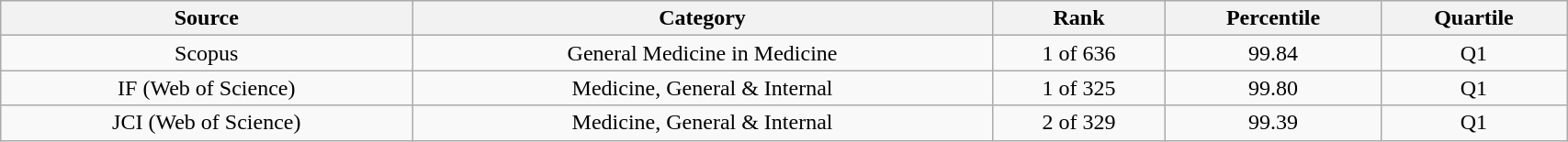<table class="wikitable" style="text-align:center; width:90%;">
<tr>
<th scope="col">Source</th>
<th scope="col">Category</th>
<th scope="col">Rank</th>
<th scope="col">Percentile</th>
<th scope="col">Quartile</th>
</tr>
<tr>
<td>Scopus</td>
<td>General Medicine in Medicine</td>
<td>1 of 636</td>
<td>99.84</td>
<td>Q1</td>
</tr>
<tr>
<td>IF (Web of Science)</td>
<td>Medicine, General & Internal</td>
<td>1 of 325</td>
<td>99.80</td>
<td>Q1</td>
</tr>
<tr>
<td>JCI (Web of Science)</td>
<td>Medicine, General & Internal</td>
<td>2 of 329</td>
<td>99.39</td>
<td>Q1</td>
</tr>
</table>
